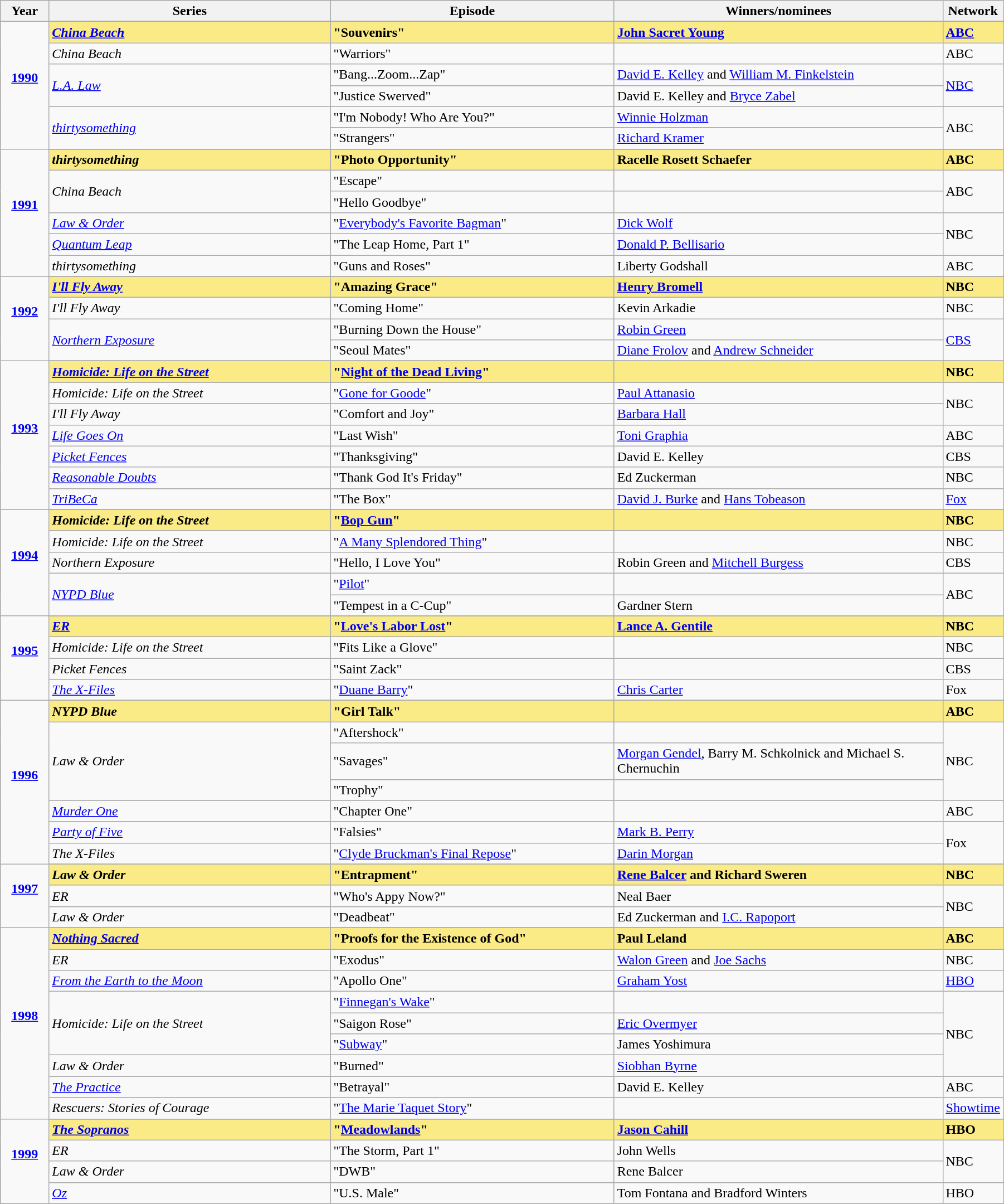<table class="wikitable" width="95%" cellpadding="4">
<tr>
<th width="5%">Year</th>
<th width="30%">Series</th>
<th width="30%">Episode</th>
<th width="40%">Winners/nominees</th>
<th width="10%">Network</th>
</tr>
<tr>
<td rowspan=7 style="text-align:center"><strong><a href='#'>1990</a></strong><br> <br></td>
</tr>
<tr style="background:#FAEB86">
<td><strong><em><a href='#'>China Beach</a></em></strong></td>
<td><strong>"Souvenirs"</strong></td>
<td><strong><a href='#'>John Sacret Young</a></strong></td>
<td><strong><a href='#'>ABC</a></strong></td>
</tr>
<tr>
<td><em>China Beach</em></td>
<td>"Warriors"</td>
<td></td>
<td>ABC</td>
</tr>
<tr>
<td rowspan=2><em><a href='#'>L.A. Law</a></em></td>
<td>"Bang...Zoom...Zap"</td>
<td><a href='#'>David E. Kelley</a> and <a href='#'>William M. Finkelstein</a></td>
<td rowspan=2><a href='#'>NBC</a></td>
</tr>
<tr>
<td>"Justice Swerved"</td>
<td>David E. Kelley and <a href='#'>Bryce Zabel</a></td>
</tr>
<tr>
<td rowspan=2><em><a href='#'>thirtysomething</a></em></td>
<td>"I'm Nobody! Who Are You?"</td>
<td><a href='#'>Winnie Holzman</a></td>
<td rowspan=2>ABC</td>
</tr>
<tr>
<td>"Strangers"</td>
<td><a href='#'>Richard Kramer</a></td>
</tr>
<tr>
<td rowspan=7 style="text-align:center"><strong><a href='#'>1991</a></strong><br> <br></td>
</tr>
<tr style="background:#FAEB86">
<td><strong><em>thirtysomething</em></strong></td>
<td><strong>"Photo Opportunity"</strong></td>
<td><strong>Racelle Rosett Schaefer</strong></td>
<td><strong>ABC</strong></td>
</tr>
<tr>
<td rowspan=2><em>China Beach</em></td>
<td>"Escape"</td>
<td></td>
<td rowspan=2>ABC</td>
</tr>
<tr>
<td>"Hello Goodbye"</td>
<td></td>
</tr>
<tr>
<td><em><a href='#'>Law & Order</a></em></td>
<td>"<a href='#'>Everybody's Favorite Bagman</a>"</td>
<td><a href='#'>Dick Wolf</a></td>
<td rowspan=2>NBC</td>
</tr>
<tr>
<td><em><a href='#'>Quantum Leap</a></em></td>
<td>"The Leap Home, Part 1"</td>
<td><a href='#'>Donald P. Bellisario</a></td>
</tr>
<tr>
<td><em>thirtysomething</em></td>
<td>"Guns and Roses"</td>
<td>Liberty Godshall</td>
<td>ABC</td>
</tr>
<tr>
<td rowspan=5 style="text-align:center"><strong><a href='#'>1992</a></strong><br> <br></td>
</tr>
<tr style="background:#FAEB86">
<td><strong><em><a href='#'>I'll Fly Away</a></em></strong></td>
<td><strong>"Amazing Grace"</strong></td>
<td><strong><a href='#'>Henry Bromell</a></strong></td>
<td><strong>NBC</strong></td>
</tr>
<tr>
<td><em>I'll Fly Away</em></td>
<td>"Coming Home"</td>
<td>Kevin Arkadie</td>
<td>NBC</td>
</tr>
<tr>
<td rowspan=2><em><a href='#'>Northern Exposure</a></em></td>
<td>"Burning Down the House"</td>
<td><a href='#'>Robin Green</a></td>
<td rowspan=2><a href='#'>CBS</a></td>
</tr>
<tr>
<td>"Seoul Mates"</td>
<td><a href='#'>Diane Frolov</a> and <a href='#'>Andrew Schneider</a></td>
</tr>
<tr>
<td rowspan=8 style="text-align:center"><strong><a href='#'>1993</a></strong><br> <br></td>
</tr>
<tr style="background:#FAEB86">
<td><strong><em><a href='#'>Homicide: Life on the Street</a></em></strong></td>
<td><strong>"<a href='#'>Night of the Dead Living</a>"</strong></td>
<td><strong></strong></td>
<td><strong>NBC</strong></td>
</tr>
<tr>
<td><em>Homicide: Life on the Street</em></td>
<td>"<a href='#'>Gone for Goode</a>"</td>
<td><a href='#'>Paul Attanasio</a></td>
<td rowspan=2>NBC</td>
</tr>
<tr>
<td><em>I'll Fly Away</em></td>
<td>"Comfort and Joy"</td>
<td><a href='#'>Barbara Hall</a></td>
</tr>
<tr>
<td><em><a href='#'>Life Goes On</a></em></td>
<td>"Last Wish"</td>
<td><a href='#'>Toni Graphia</a></td>
<td>ABC</td>
</tr>
<tr>
<td><em><a href='#'>Picket Fences</a></em></td>
<td>"Thanksgiving"</td>
<td>David E. Kelley</td>
<td>CBS</td>
</tr>
<tr>
<td><em><a href='#'>Reasonable Doubts</a></em></td>
<td>"Thank God It's Friday"</td>
<td>Ed Zuckerman</td>
<td>NBC</td>
</tr>
<tr>
<td><em><a href='#'>TriBeCa</a></em></td>
<td>"The Box"</td>
<td><a href='#'>David J. Burke</a> and <a href='#'>Hans Tobeason</a></td>
<td><a href='#'>Fox</a></td>
</tr>
<tr>
<td rowspan=6 style="text-align:center"><strong><a href='#'>1994</a></strong><br> <br></td>
</tr>
<tr style="background:#FAEB86">
<td><strong><em>Homicide: Life on the Street</em></strong></td>
<td><strong>"<a href='#'>Bop Gun</a>"</strong></td>
<td><strong></strong></td>
<td><strong>NBC</strong></td>
</tr>
<tr>
<td><em>Homicide: Life on the Street</em></td>
<td>"<a href='#'>A Many Splendored Thing</a>"</td>
<td></td>
<td>NBC</td>
</tr>
<tr>
<td><em>Northern Exposure</em></td>
<td>"Hello, I Love You"</td>
<td>Robin Green and <a href='#'>Mitchell Burgess</a></td>
<td>CBS</td>
</tr>
<tr>
<td rowspan=2><em><a href='#'>NYPD Blue</a></em></td>
<td>"<a href='#'>Pilot</a>"</td>
<td></td>
<td rowspan=2>ABC</td>
</tr>
<tr>
<td>"Tempest in a C-Cup"</td>
<td>Gardner Stern</td>
</tr>
<tr>
<td rowspan=5 style="text-align:center"><strong><a href='#'>1995</a></strong><br> <br></td>
</tr>
<tr style="background:#FAEB86">
<td><strong><em><a href='#'>ER</a></em></strong></td>
<td><strong>"<a href='#'>Love's Labor Lost</a>"</strong></td>
<td><strong><a href='#'>Lance A. Gentile</a></strong></td>
<td><strong>NBC</strong></td>
</tr>
<tr>
<td><em>Homicide: Life on the Street</em></td>
<td>"Fits Like a Glove"</td>
<td></td>
<td>NBC</td>
</tr>
<tr>
<td><em>Picket Fences</em></td>
<td>"Saint Zack"</td>
<td></td>
<td>CBS</td>
</tr>
<tr>
<td><em><a href='#'>The X-Files</a></em></td>
<td>"<a href='#'>Duane Barry</a>"</td>
<td><a href='#'>Chris Carter</a></td>
<td>Fox</td>
</tr>
<tr>
<td rowspan=8 style="text-align:center"><strong><a href='#'>1996</a></strong><br> <br></td>
</tr>
<tr style="background:#FAEB86">
<td><strong><em>NYPD Blue</em></strong></td>
<td><strong>"Girl Talk"</strong></td>
<td><strong></strong></td>
<td><strong>ABC</strong></td>
</tr>
<tr>
<td rowspan=3><em>Law & Order</em></td>
<td>"Aftershock"</td>
<td></td>
<td rowspan=3>NBC</td>
</tr>
<tr>
<td>"Savages"</td>
<td><a href='#'>Morgan Gendel</a>, Barry M. Schkolnick and Michael S. Chernuchin</td>
</tr>
<tr>
<td>"Trophy"</td>
<td></td>
</tr>
<tr>
<td><em><a href='#'>Murder One</a></em></td>
<td>"Chapter One"</td>
<td></td>
<td>ABC</td>
</tr>
<tr>
<td><em><a href='#'>Party of Five</a></em></td>
<td>"Falsies"</td>
<td><a href='#'>Mark B. Perry</a></td>
<td rowspan=2>Fox</td>
</tr>
<tr>
<td><em>The X-Files</em></td>
<td>"<a href='#'>Clyde Bruckman's Final Repose</a>"</td>
<td><a href='#'>Darin Morgan</a></td>
</tr>
<tr>
<td rowspan=4 style="text-align:center"><strong><a href='#'>1997</a></strong><br> <br></td>
</tr>
<tr style="background:#FAEB86">
<td><strong><em>Law & Order</em></strong></td>
<td><strong>"Entrapment"</strong></td>
<td><strong><a href='#'>Rene Balcer</a> and Richard Sweren</strong></td>
<td><strong>NBC</strong></td>
</tr>
<tr>
<td><em>ER</em></td>
<td>"Who's Appy Now?"</td>
<td>Neal Baer</td>
<td rowspan=2>NBC</td>
</tr>
<tr>
<td><em>Law & Order</em></td>
<td>"Deadbeat"</td>
<td>Ed Zuckerman and <a href='#'>I.C. Rapoport</a></td>
</tr>
<tr>
<td rowspan=10 style="text-align:center"><strong><a href='#'>1998</a></strong><br> <br></td>
</tr>
<tr style="background:#FAEB86">
<td><strong><em><a href='#'>Nothing Sacred</a></em></strong></td>
<td><strong>"Proofs for the Existence of God"</strong></td>
<td><strong>Paul Leland</strong></td>
<td><strong>ABC</strong></td>
</tr>
<tr>
<td><em>ER</em></td>
<td>"Exodus"</td>
<td><a href='#'>Walon Green</a> and <a href='#'>Joe Sachs</a></td>
<td>NBC</td>
</tr>
<tr>
<td><em><a href='#'>From the Earth to the Moon</a></em></td>
<td>"Apollo One"</td>
<td><a href='#'>Graham Yost</a></td>
<td><a href='#'>HBO</a></td>
</tr>
<tr>
<td rowspan=3><em>Homicide: Life on the Street</em></td>
<td>"<a href='#'>Finnegan's Wake</a>"</td>
<td></td>
<td rowspan=4>NBC</td>
</tr>
<tr>
<td>"Saigon Rose"</td>
<td><a href='#'>Eric Overmyer</a></td>
</tr>
<tr>
<td>"<a href='#'>Subway</a>"</td>
<td>James Yoshimura</td>
</tr>
<tr>
<td><em>Law & Order</em></td>
<td>"Burned"</td>
<td><a href='#'>Siobhan Byrne</a></td>
</tr>
<tr>
<td><em><a href='#'>The Practice</a></em></td>
<td>"Betrayal"</td>
<td>David E. Kelley</td>
<td>ABC</td>
</tr>
<tr>
<td><em>Rescuers: Stories of Courage</em></td>
<td>"<a href='#'>The Marie Taquet Story</a>"</td>
<td></td>
<td><a href='#'>Showtime</a></td>
</tr>
<tr>
<td rowspan=5 style="text-align:center"><strong><a href='#'>1999</a></strong><br> <br></td>
</tr>
<tr style="background:#FAEB86">
<td><strong><em><a href='#'>The Sopranos</a></em></strong></td>
<td><strong>"<a href='#'>Meadowlands</a>"</strong></td>
<td><strong><a href='#'>Jason Cahill</a></strong></td>
<td><strong>HBO</strong></td>
</tr>
<tr>
<td><em>ER</em></td>
<td>"The Storm, Part 1"</td>
<td>John Wells</td>
<td rowspan=2>NBC</td>
</tr>
<tr>
<td><em>Law & Order</em></td>
<td>"DWB"</td>
<td>Rene Balcer</td>
</tr>
<tr>
<td><em><a href='#'>Oz</a></em></td>
<td>"U.S. Male"</td>
<td>Tom Fontana and Bradford Winters</td>
<td>HBO</td>
</tr>
</table>
